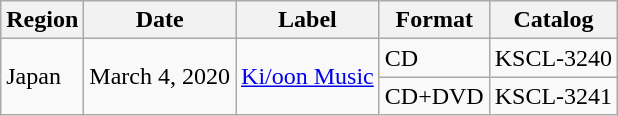<table class="wikitable">
<tr>
<th>Region</th>
<th>Date</th>
<th>Label</th>
<th>Format</th>
<th>Catalog</th>
</tr>
<tr>
<td rowspan="2">Japan</td>
<td rowspan="2">March 4, 2020</td>
<td rowspan="2"><a href='#'>Ki/oon Music</a></td>
<td>CD</td>
<td>KSCL-3240</td>
</tr>
<tr>
<td>CD+DVD</td>
<td>KSCL-3241</td>
</tr>
</table>
